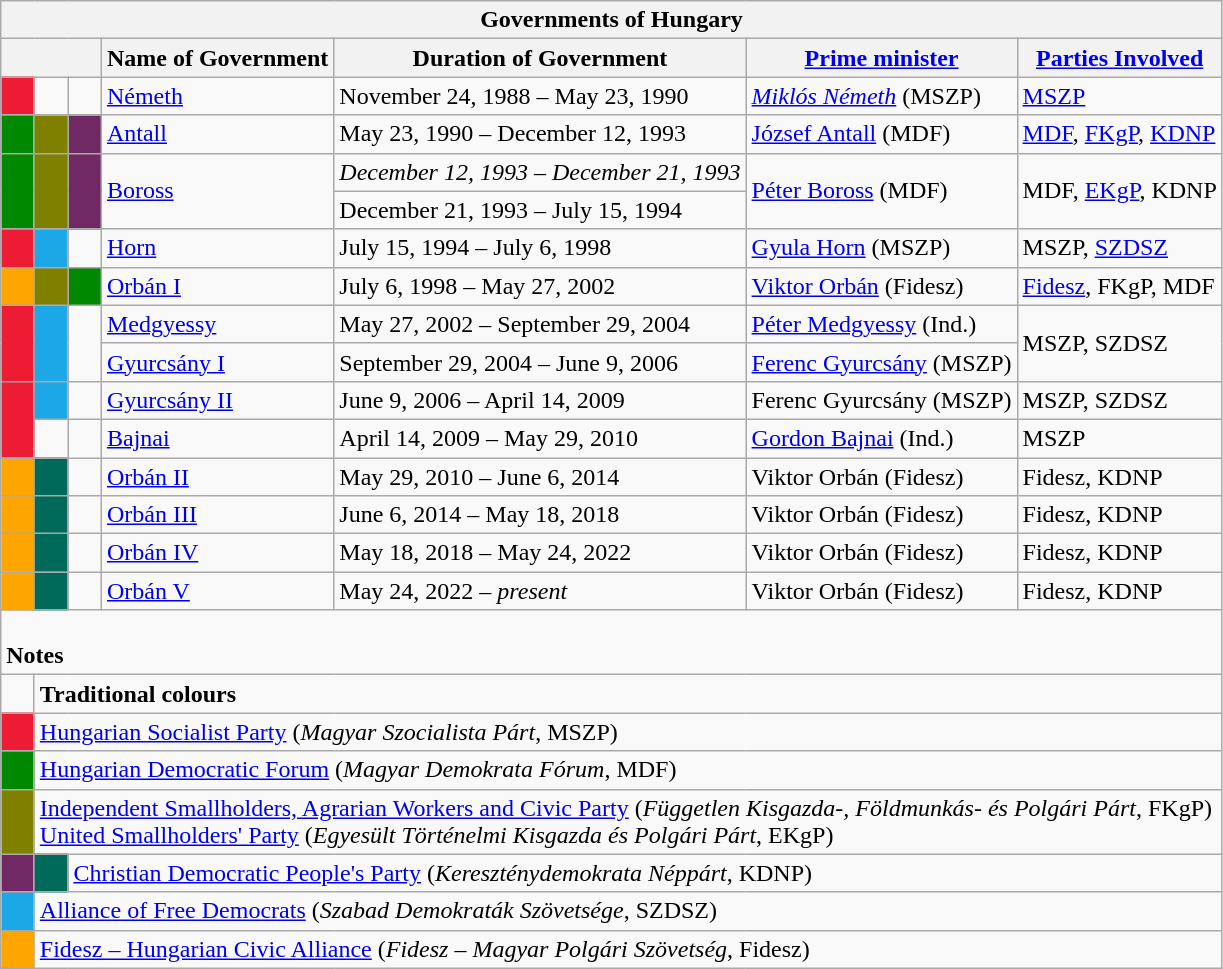<table class="wikitable">
<tr>
<th colspan="8" style="text-align: center;"><strong>Governments of Hungary</strong></th>
</tr>
<tr>
<th colspan="3" style="text-align: center;"></th>
<th style="text-align: center;"><strong>Name of Government</strong></th>
<th style="text-align: center;"><strong>Duration of Government</strong></th>
<th style="text-align: center;"><strong><a href='#'>Prime minister</a></strong></th>
<th style="text-align: center;"><strong><a href='#'>Parties Involved</a></strong></th>
</tr>
<tr>
<td style="width: 15px" bgcolor=#ED1B34 align="center"></td>
<td style="width: 15px" align="center"></td>
<td style="width: 15px" align="center"></td>
<td style=""><a href='#'>Németh</a></td>
<td style="text-align: left;">November 24, 1988 – May 23, 1990</td>
<td style="text-align: left;"><em><a href='#'>Miklós Németh</a></em> (MSZP)</td>
<td style=""><a href='#'>MSZP</a></td>
</tr>
<tr>
<td style="width: 15px" bgcolor=#008800 align="center"></td>
<td style="width: 15px" bgcolor=#808000 align="center"></td>
<td style="width: 15px" bgcolor=#702963 align="center"></td>
<td style=""><a href='#'>Antall</a></td>
<td style="text-align: left;">May 23, 1990 – December 12, 1993</td>
<td style="text-align: left;"><a href='#'>József Antall</a> (MDF)</td>
<td style=""><a href='#'>MDF</a>, <a href='#'>FKgP</a>, <a href='#'>KDNP</a></td>
</tr>
<tr>
<td rowspan=2; style="width: 15px" bgcolor=#008800 align="center"></td>
<td rowspan=2; style="width: 15px" bgcolor=#808000 align="center"></td>
<td rowspan=2; style="width: 15px" bgcolor=#702963 align="center"></td>
<td rowspan=2; style=""><a href='#'>Boross</a></td>
<td style="text-align: left;"><em>December 12, 1993 – December 21, 1993</em></td>
<td rowspan=2; style="text-align: left;"><a href='#'>Péter Boross</a> (MDF)</td>
<td rowspan=2; style="">MDF, <a href='#'>EKgP</a>, KDNP</td>
</tr>
<tr>
<td style="text-align: left;">December 21, 1993 – July 15, 1994</td>
</tr>
<tr>
<td style="width: 15px" bgcolor=#ED1B34 align="center"></td>
<td style="width: 15px" bgcolor=#1CA8E6 align="center"></td>
<td style="width: 15px" align="center"></td>
<td style=""><a href='#'>Horn</a></td>
<td style="text-align: left;">July 15, 1994 – July 6, 1998</td>
<td style="text-align: left;"><a href='#'>Gyula Horn</a> (MSZP)</td>
<td style="">MSZP, <a href='#'>SZDSZ</a></td>
</tr>
<tr>
<td style="width: 15px" bgcolor=#FFA500 align="center"></td>
<td style="width: 15px" bgcolor=#808000 align="center"></td>
<td style="width: 15px" bgcolor=#008800 align="center"></td>
<td style=""><a href='#'>Orbán I</a></td>
<td style="text-align: left;">July 6, 1998 – May 27, 2002</td>
<td style="text-align: left;"><a href='#'>Viktor Orbán</a> (Fidesz)</td>
<td style=""><a href='#'>Fidesz</a>, FKgP, MDF</td>
</tr>
<tr>
<td rowspan=2; style="width: 15px" bgcolor=#ED1B34 align="center"></td>
<td rowspan=2; style="width: 15px" bgcolor=#1CA8E6 align="center"></td>
<td rowspan=2; style="width: 15px" align="center"></td>
<td style=""><a href='#'>Medgyessy</a></td>
<td style="text-align: left;">May 27, 2002 – September 29, 2004</td>
<td style="text-align: left;"><a href='#'>Péter Medgyessy</a> (Ind.)</td>
<td rowspan=2; style="">MSZP, SZDSZ</td>
</tr>
<tr>
<td style=""><a href='#'>Gyurcsány I</a></td>
<td style="text-align: left;">September 29, 2004 – June 9, 2006</td>
<td style="text-align: left;"><a href='#'>Ferenc Gyurcsány</a> (MSZP)</td>
</tr>
<tr>
<td rowspan=2; style="width: 15px" bgcolor=#ED1B34 align="center"></td>
<td style="width: 15px" bgcolor=#1CA8E6 align="center"></td>
<td style="width: 15px" align="center"></td>
<td style=""><a href='#'>Gyurcsány II</a></td>
<td style="text-align: left;">June 9, 2006 – April 14, 2009</td>
<td style="text-align: left;">Ferenc Gyurcsány (MSZP)</td>
<td style="">MSZP, SZDSZ</td>
</tr>
<tr>
<td style="width: 15px" align="center"></td>
<td style="width: 15px" align="center"></td>
<td style=""><a href='#'>Bajnai</a></td>
<td style="text-align: left;">April 14, 2009 – May 29, 2010</td>
<td style="text-align: left;"><a href='#'>Gordon Bajnai</a> (Ind.)</td>
<td style="">MSZP</td>
</tr>
<tr>
<td style="width: 15px" bgcolor=#FFA500 align="center"></td>
<td style="width: 15px" bgcolor=#006A5A align="center"></td>
<td style="width: 15px" align="center"></td>
<td style=""><a href='#'>Orbán II</a></td>
<td style="text-align: left;">May 29, 2010 – June 6, 2014</td>
<td style="text-align: left;">Viktor Orbán (Fidesz)</td>
<td style="">Fidesz, KDNP</td>
</tr>
<tr>
<td style="width: 15px" bgcolor=#FFA500 align="center"></td>
<td style="width: 15px" bgcolor=#006A5A align="center"></td>
<td style="width: 15px" align="center"></td>
<td style=""><a href='#'>Orbán III</a></td>
<td style="text-align: left;">June 6, 2014 – May 18, 2018</td>
<td style="text-align: left;">Viktor Orbán (Fidesz)</td>
<td style="">Fidesz, KDNP</td>
</tr>
<tr>
<td style="width: 15px" bgcolor=#FFA500 align="center"></td>
<td style="width: 15px" bgcolor=#006A5A align="center"></td>
<td style="width: 15px" align="center"></td>
<td style=""><a href='#'>Orbán IV</a></td>
<td style="text-align: left;">May 18, 2018 – May 24, 2022</td>
<td style="text-align: left;">Viktor Orbán (Fidesz)</td>
<td style="">Fidesz, KDNP</td>
</tr>
<tr>
<td style="width: 15px" bgcolor=#FFA500 align="center"></td>
<td style="width: 15px" bgcolor=#006A5A align="center"></td>
<td style="width: 15px" align="center"></td>
<td style=""><a href='#'>Orbán V</a></td>
<td style="text-align: left;">May 24, 2022 – <em>present</em></td>
<td style="text-align: left;">Viktor Orbán (Fidesz)</td>
<td style="">Fidesz, KDNP</td>
</tr>
<tr>
<td colspan="7" style="text-align: left; "><br> <strong>Notes</strong> <br></td>
</tr>
<tr>
<td style="width: 15px" align="center"></td>
<td colspan="7" style="text-align: left; "><strong>Traditional colours</strong></td>
</tr>
<tr>
<td style="width: 15px" bgcolor=#ED1B34 align="center"></td>
<td colspan="7" style="text-align: left; "><a href='#'>Hungarian Socialist Party</a> (<em>Magyar Szocialista Párt</em>, MSZP)</td>
</tr>
<tr>
<td style="width: 15px" bgcolor=#008800 align="center"></td>
<td colspan="7" style="text-align: left; "><a href='#'>Hungarian Democratic Forum</a> (<em>Magyar Demokrata Fórum</em>, MDF)</td>
</tr>
<tr>
<td style="width: 15px" bgcolor=#808000 align="center"></td>
<td colspan="7" style="text-align: left; "><a href='#'>Independent Smallholders, Agrarian Workers and Civic Party</a> (<em>Független Kisgazda-, Földmunkás- és Polgári Párt</em>, FKgP)<br><a href='#'>United Smallholders' Party</a> (<em>Egyesült Történelmi Kisgazda és Polgári Párt</em>, EKgP)</td>
</tr>
<tr>
<td style="width: 15px" bgcolor=#702963 align="center"></td>
<td style="width: 15px" bgcolor=#006A5A align="center"></td>
<td colspan="6" style="text-align: left; "><a href='#'>Christian Democratic People's Party</a> (<em>Kereszténydemokrata Néppárt</em>, KDNP)</td>
</tr>
<tr>
<td style="width: 15px" bgcolor=#1CA8E6 align="center"></td>
<td colspan="7" style="text-align: left; "><a href='#'>Alliance of Free Democrats</a> (<em>Szabad Demokraták Szövetsége</em>, SZDSZ)</td>
</tr>
<tr>
<td style="width: 15px" bgcolor=#FFA500 align="center"></td>
<td colspan="7" style="text-align: left; "><a href='#'>Fidesz – Hungarian Civic Alliance</a> (<em>Fidesz – Magyar Polgári Szövetség</em>, Fidesz)</td>
</tr>
</table>
